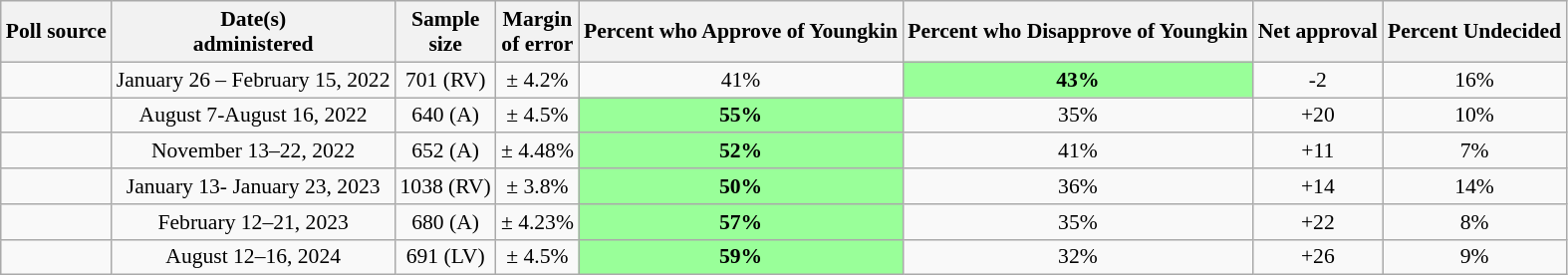<table class="wikitable" style="font-size:90%;text-align:center;">
<tr>
<th>Poll source</th>
<th>Date(s)<br>administered</th>
<th>Sample<br>size</th>
<th>Margin<br>of error</th>
<th>Percent who Approve of Youngkin</th>
<th>Percent who Disapprove of Youngkin</th>
<th>Net approval</th>
<th>Percent Undecided</th>
</tr>
<tr>
<td></td>
<td>January 26 – February 15, 2022</td>
<td>701 (RV)</td>
<td>± 4.2%</td>
<td>41%</td>
<td style="background: rgb(153, 255, 153);"><strong>43%</strong></td>
<td>-2</td>
<td>16%</td>
</tr>
<tr>
<td><br></td>
<td>August 7-August 16, 2022</td>
<td>640 (A)</td>
<td>± 4.5%</td>
<td style="background: rgb(153, 255, 153);"><strong>55%</strong></td>
<td>35%</td>
<td>+20</td>
<td>10%</td>
</tr>
<tr>
<td></td>
<td>November 13–22, 2022</td>
<td>652 (A)</td>
<td>± 4.48%</td>
<td style="background: rgb(153, 255, 153);"><strong>52%</strong></td>
<td>41%</td>
<td>+11</td>
<td>7%</td>
</tr>
<tr>
<td><br></td>
<td>January 13- January 23, 2023</td>
<td>1038 (RV)</td>
<td>± 3.8%</td>
<td style="background: rgb(153, 255, 153);"><strong>50%</strong></td>
<td>36%</td>
<td>+14</td>
<td>14%</td>
</tr>
<tr>
<td><br></td>
<td>February 12–21, 2023</td>
<td>680 (A)</td>
<td>± 4.23%</td>
<td style="background: rgb(153, 255, 153);"><strong>57%</strong></td>
<td>35%</td>
<td>+22</td>
<td>8%</td>
</tr>
<tr>
<td><br></td>
<td>August 12–16, 2024</td>
<td>691 (LV)</td>
<td>± 4.5%</td>
<td style="background: rgb(153, 255, 153);"><strong>59%</strong></td>
<td>32%</td>
<td>+26</td>
<td>9%</td>
</tr>
</table>
